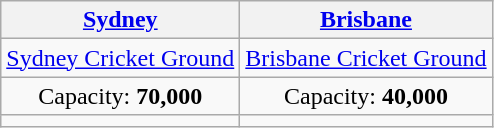<table class="wikitable" style="text-align:center">
<tr>
<th><a href='#'>Sydney</a></th>
<th><a href='#'>Brisbane</a></th>
</tr>
<tr>
<td><a href='#'>Sydney Cricket Ground</a></td>
<td><a href='#'>Brisbane Cricket Ground</a></td>
</tr>
<tr>
<td>Capacity: <strong>70,000</strong></td>
<td>Capacity: <strong>40,000</strong></td>
</tr>
<tr>
<td></td>
<td></td>
</tr>
</table>
